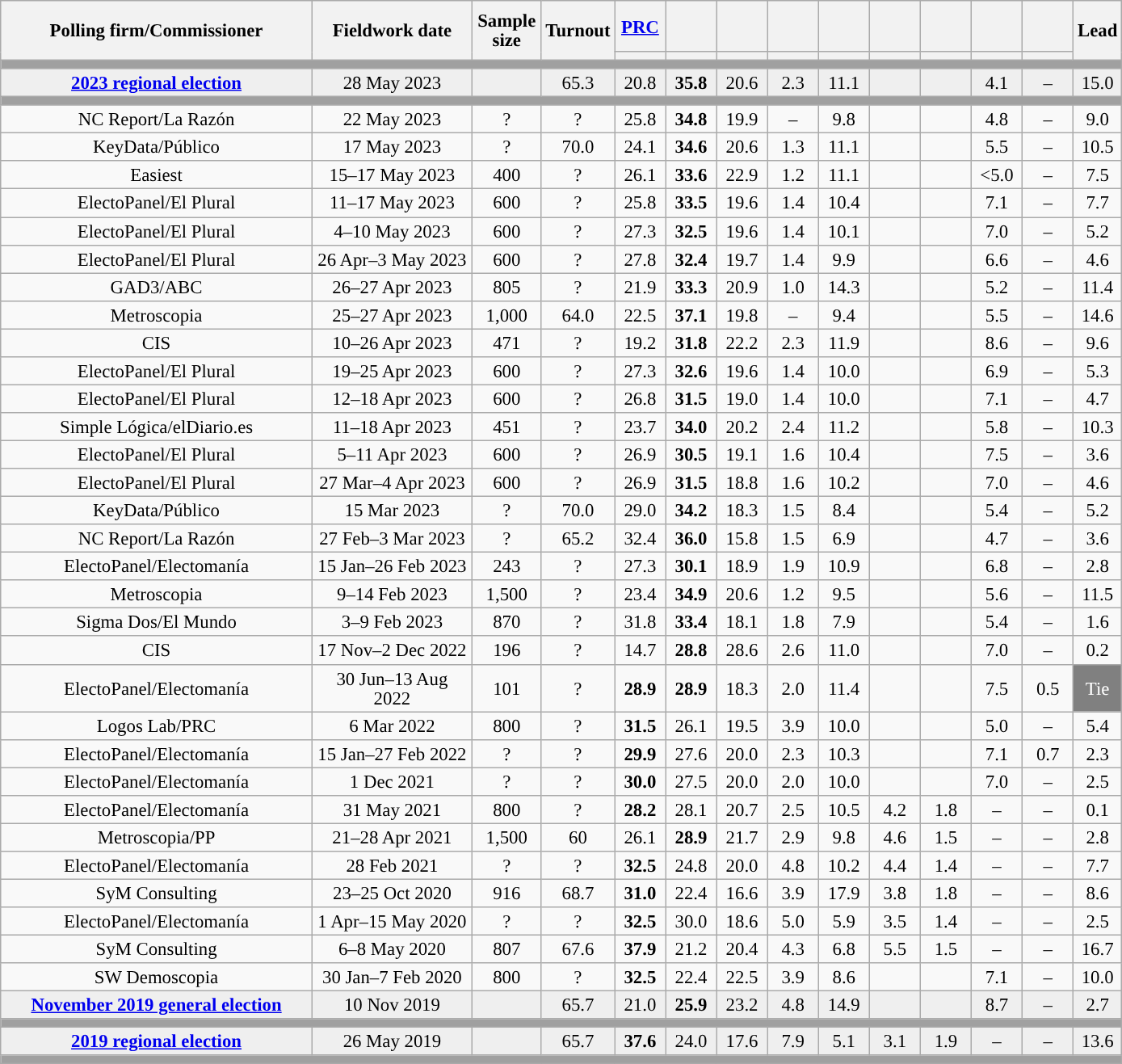<table class="wikitable collapsible collapsed" style="text-align:center; font-size:95%; line-height:16px;">
<tr style="height:42px;">
<th style="width:250px;" rowspan="2">Polling firm/Commissioner</th>
<th style="width:125px;" rowspan="2">Fieldwork date</th>
<th style="width:50px;" rowspan="2">Sample size</th>
<th style="width:45px;" rowspan="2">Turnout</th>
<th style="width:35px;"><a href='#'>PRC</a></th>
<th style="width:35px;"></th>
<th style="width:35px;"></th>
<th style="width:35px;"></th>
<th style="width:35px;"></th>
<th style="width:35px;"></th>
<th style="width:35px;"></th>
<th style="width:35px;"></th>
<th style="width:35px;"></th>
<th style="width:30px;" rowspan="2">Lead</th>
</tr>
<tr>
<th style="color:inherit;background:"></th>
<th style="color:inherit;background:"></th>
<th style="color:inherit;background:"></th>
<th style="color:inherit;background:"></th>
<th style="color:inherit;background:"></th>
<th style="color:inherit;background:"></th>
<th style="color:inherit;background:"></th>
<th style="color:inherit;background:"></th>
<th style="color:inherit;background:"></th>
</tr>
<tr>
<td colspan="14" style="background:#A0A0A0"></td>
</tr>
<tr style="background:#EFEFEF;">
<td><strong><a href='#'>2023 regional election</a></strong></td>
<td>28 May 2023</td>
<td></td>
<td>65.3</td>
<td>20.8<br></td>
<td><strong>35.8</strong><br></td>
<td>20.6<br></td>
<td>2.3<br></td>
<td>11.1<br></td>
<td></td>
<td></td>
<td>4.1<br></td>
<td>–</td>
<td style="background:">15.0</td>
</tr>
<tr>
<td colspan="14" style="background:#A0A0A0"></td>
</tr>
<tr>
<td>NC Report/La Razón</td>
<td>22 May 2023</td>
<td>?</td>
<td>?</td>
<td>25.8<br></td>
<td><strong>34.8</strong><br></td>
<td>19.9<br></td>
<td>–</td>
<td>9.8<br></td>
<td></td>
<td></td>
<td>4.8<br></td>
<td>–</td>
<td style="background:">9.0</td>
</tr>
<tr>
<td>KeyData/Público</td>
<td>17 May 2023</td>
<td>?</td>
<td>70.0</td>
<td>24.1<br></td>
<td><strong>34.6</strong><br></td>
<td>20.6<br></td>
<td>1.3<br></td>
<td>11.1<br></td>
<td></td>
<td></td>
<td>5.5<br></td>
<td>–</td>
<td style="background:">10.5</td>
</tr>
<tr>
<td>Easiest</td>
<td>15–17 May 2023</td>
<td>400</td>
<td>?</td>
<td>26.1<br></td>
<td><strong>33.6</strong><br></td>
<td>22.9<br></td>
<td>1.2<br></td>
<td>11.1<br></td>
<td></td>
<td></td>
<td><5.0<br></td>
<td>–</td>
<td style="background:">7.5</td>
</tr>
<tr>
<td>ElectoPanel/El Plural</td>
<td>11–17 May 2023</td>
<td>600</td>
<td>?</td>
<td>25.8<br></td>
<td><strong>33.5</strong><br></td>
<td>19.6<br></td>
<td>1.4<br></td>
<td>10.4<br></td>
<td></td>
<td></td>
<td>7.1<br></td>
<td>–</td>
<td style="background:">7.7</td>
</tr>
<tr>
<td>ElectoPanel/El Plural</td>
<td>4–10 May 2023</td>
<td>600</td>
<td>?</td>
<td>27.3<br></td>
<td><strong>32.5</strong><br></td>
<td>19.6<br></td>
<td>1.4<br></td>
<td>10.1<br></td>
<td></td>
<td></td>
<td>7.0<br></td>
<td>–</td>
<td style="background:">5.2</td>
</tr>
<tr>
<td>ElectoPanel/El Plural</td>
<td>26 Apr–3 May 2023</td>
<td>600</td>
<td>?</td>
<td>27.8<br></td>
<td><strong>32.4</strong><br></td>
<td>19.7<br></td>
<td>1.4<br></td>
<td>9.9<br></td>
<td></td>
<td></td>
<td>6.6<br></td>
<td>–</td>
<td style="background:">4.6</td>
</tr>
<tr>
<td>GAD3/ABC</td>
<td>26–27 Apr 2023</td>
<td>805</td>
<td>?</td>
<td>21.9<br></td>
<td><strong>33.3</strong><br></td>
<td>20.9<br></td>
<td>1.0<br></td>
<td>14.3<br></td>
<td></td>
<td></td>
<td>5.2<br></td>
<td>–</td>
<td style="background:">11.4</td>
</tr>
<tr>
<td>Metroscopia</td>
<td>25–27 Apr 2023</td>
<td>1,000</td>
<td>64.0</td>
<td>22.5<br></td>
<td><strong>37.1</strong><br></td>
<td>19.8<br></td>
<td>–</td>
<td>9.4<br></td>
<td></td>
<td></td>
<td>5.5<br></td>
<td>–</td>
<td style="background:">14.6</td>
</tr>
<tr>
<td>CIS</td>
<td>10–26 Apr 2023</td>
<td>471</td>
<td>?</td>
<td>19.2<br></td>
<td><strong>31.8</strong><br></td>
<td>22.2<br></td>
<td>2.3<br></td>
<td>11.9<br></td>
<td></td>
<td></td>
<td>8.6<br></td>
<td>–</td>
<td style="background:">9.6</td>
</tr>
<tr>
<td>ElectoPanel/El Plural</td>
<td>19–25 Apr 2023</td>
<td>600</td>
<td>?</td>
<td>27.3<br></td>
<td><strong>32.6</strong><br></td>
<td>19.6<br></td>
<td>1.4<br></td>
<td>10.0<br></td>
<td></td>
<td></td>
<td>6.9<br></td>
<td>–</td>
<td style="background:">5.3</td>
</tr>
<tr>
<td>ElectoPanel/El Plural</td>
<td>12–18 Apr 2023</td>
<td>600</td>
<td>?</td>
<td>26.8<br></td>
<td><strong>31.5</strong><br></td>
<td>19.0<br></td>
<td>1.4<br></td>
<td>10.0<br></td>
<td></td>
<td></td>
<td>7.1<br></td>
<td>–</td>
<td style="background:">4.7</td>
</tr>
<tr>
<td>Simple Lógica/elDiario.es</td>
<td>11–18 Apr 2023</td>
<td>451</td>
<td>?</td>
<td>23.7<br></td>
<td><strong>34.0</strong><br></td>
<td>20.2<br></td>
<td>2.4<br></td>
<td>11.2<br></td>
<td></td>
<td></td>
<td>5.8<br></td>
<td>–</td>
<td style="background:">10.3</td>
</tr>
<tr>
<td>ElectoPanel/El Plural</td>
<td>5–11 Apr 2023</td>
<td>600</td>
<td>?</td>
<td>26.9<br></td>
<td><strong>30.5</strong><br></td>
<td>19.1<br></td>
<td>1.6<br></td>
<td>10.4<br></td>
<td></td>
<td></td>
<td>7.5<br></td>
<td>–</td>
<td style="background:">3.6</td>
</tr>
<tr>
<td>ElectoPanel/El Plural</td>
<td>27 Mar–4 Apr 2023</td>
<td>600</td>
<td>?</td>
<td>26.9<br></td>
<td><strong>31.5</strong><br></td>
<td>18.8<br></td>
<td>1.6<br></td>
<td>10.2<br></td>
<td></td>
<td></td>
<td>7.0<br></td>
<td>–</td>
<td style="background:">4.6</td>
</tr>
<tr>
<td>KeyData/Público</td>
<td>15 Mar 2023</td>
<td>?</td>
<td>70.0</td>
<td>29.0<br></td>
<td><strong>34.2</strong><br></td>
<td>18.3<br></td>
<td>1.5<br></td>
<td>8.4<br></td>
<td></td>
<td></td>
<td>5.4<br></td>
<td>–</td>
<td style="background:">5.2</td>
</tr>
<tr>
<td>NC Report/La Razón</td>
<td>27 Feb–3 Mar 2023</td>
<td>?</td>
<td>65.2</td>
<td>32.4<br></td>
<td><strong>36.0</strong><br></td>
<td>15.8<br></td>
<td>1.5<br></td>
<td>6.9<br></td>
<td></td>
<td></td>
<td>4.7<br></td>
<td>–</td>
<td style="background:">3.6</td>
</tr>
<tr>
<td>ElectoPanel/Electomanía</td>
<td>15 Jan–26 Feb 2023</td>
<td>243</td>
<td>?</td>
<td>27.3<br></td>
<td><strong>30.1</strong><br></td>
<td>18.9<br></td>
<td>1.9<br></td>
<td>10.9<br></td>
<td></td>
<td></td>
<td>6.8<br></td>
<td>–</td>
<td style="background:">2.8</td>
</tr>
<tr>
<td>Metroscopia</td>
<td>9–14 Feb 2023</td>
<td>1,500</td>
<td>?</td>
<td>23.4<br></td>
<td><strong>34.9</strong><br></td>
<td>20.6<br></td>
<td>1.2<br></td>
<td>9.5<br></td>
<td></td>
<td></td>
<td>5.6<br></td>
<td>–</td>
<td style="background:">11.5</td>
</tr>
<tr>
<td>Sigma Dos/El Mundo</td>
<td>3–9 Feb 2023</td>
<td>870</td>
<td>?</td>
<td>31.8<br></td>
<td><strong>33.4</strong><br></td>
<td>18.1<br></td>
<td>1.8<br></td>
<td>7.9<br></td>
<td></td>
<td></td>
<td>5.4<br></td>
<td>–</td>
<td style="background:">1.6</td>
</tr>
<tr>
<td>CIS</td>
<td>17 Nov–2 Dec 2022</td>
<td>196</td>
<td>?</td>
<td>14.7<br></td>
<td><strong>28.8</strong><br></td>
<td>28.6<br></td>
<td>2.6<br></td>
<td>11.0<br></td>
<td></td>
<td></td>
<td>7.0<br></td>
<td>–</td>
<td style="background:">0.2</td>
</tr>
<tr>
<td>ElectoPanel/Electomanía</td>
<td>30 Jun–13 Aug 2022</td>
<td>101</td>
<td>?</td>
<td><strong>28.9</strong><br></td>
<td><strong>28.9</strong><br></td>
<td>18.3<br></td>
<td>2.0<br></td>
<td>11.4<br></td>
<td></td>
<td></td>
<td>7.5<br></td>
<td>0.5<br></td>
<td style="background:gray; color:white;">Tie</td>
</tr>
<tr>
<td>Logos Lab/PRC</td>
<td>6 Mar 2022</td>
<td>800</td>
<td>?</td>
<td><strong>31.5</strong><br></td>
<td>26.1<br></td>
<td>19.5<br></td>
<td>3.9<br></td>
<td>10.0<br></td>
<td></td>
<td></td>
<td>5.0<br></td>
<td>–</td>
<td style="background:">5.4</td>
</tr>
<tr>
<td>ElectoPanel/Electomanía</td>
<td>15 Jan–27 Feb 2022</td>
<td>?</td>
<td>?</td>
<td><strong>29.9</strong><br></td>
<td>27.6<br></td>
<td>20.0<br></td>
<td>2.3<br></td>
<td>10.3<br></td>
<td></td>
<td></td>
<td>7.1<br></td>
<td>0.7<br></td>
<td style="background:">2.3</td>
</tr>
<tr>
<td>ElectoPanel/Electomanía</td>
<td>1 Dec 2021</td>
<td>?</td>
<td>?</td>
<td><strong>30.0</strong><br></td>
<td>27.5<br></td>
<td>20.0<br></td>
<td>2.0<br></td>
<td>10.0<br></td>
<td></td>
<td></td>
<td>7.0<br></td>
<td>–</td>
<td style="background:">2.5</td>
</tr>
<tr>
<td>ElectoPanel/Electomanía</td>
<td>31 May 2021</td>
<td>800</td>
<td>?</td>
<td><strong>28.2</strong><br></td>
<td>28.1<br></td>
<td>20.7<br></td>
<td>2.5<br></td>
<td>10.5<br></td>
<td>4.2<br></td>
<td>1.8<br></td>
<td>–</td>
<td>–</td>
<td style="background:">0.1</td>
</tr>
<tr>
<td>Metroscopia/PP</td>
<td>21–28 Apr 2021</td>
<td>1,500</td>
<td>60</td>
<td>26.1<br></td>
<td><strong>28.9</strong><br></td>
<td>21.7<br></td>
<td>2.9<br></td>
<td>9.8<br></td>
<td>4.6<br></td>
<td>1.5<br></td>
<td>–</td>
<td>–</td>
<td style="background:">2.8</td>
</tr>
<tr>
<td>ElectoPanel/Electomanía</td>
<td>28 Feb 2021</td>
<td>?</td>
<td>?</td>
<td><strong>32.5</strong><br></td>
<td>24.8<br></td>
<td>20.0<br></td>
<td>4.8<br></td>
<td>10.2<br></td>
<td>4.4<br></td>
<td>1.4<br></td>
<td>–</td>
<td>–</td>
<td style="background:">7.7</td>
</tr>
<tr>
<td>SyM Consulting</td>
<td>23–25 Oct 2020</td>
<td>916</td>
<td>68.7</td>
<td><strong>31.0</strong><br></td>
<td>22.4<br></td>
<td>16.6<br></td>
<td>3.9<br></td>
<td>17.9<br></td>
<td>3.8<br></td>
<td>1.8<br></td>
<td>–</td>
<td>–</td>
<td style="background:">8.6</td>
</tr>
<tr>
<td>ElectoPanel/Electomanía</td>
<td>1 Apr–15 May 2020</td>
<td>?</td>
<td>?</td>
<td><strong>32.5</strong><br></td>
<td>30.0<br></td>
<td>18.6<br></td>
<td>5.0<br></td>
<td>5.9<br></td>
<td>3.5<br></td>
<td>1.4<br></td>
<td>–</td>
<td>–</td>
<td style="background:">2.5</td>
</tr>
<tr>
<td>SyM Consulting</td>
<td>6–8 May 2020</td>
<td>807</td>
<td>67.6</td>
<td><strong>37.9</strong><br></td>
<td>21.2<br></td>
<td>20.4<br></td>
<td>4.3<br></td>
<td>6.8<br></td>
<td>5.5<br></td>
<td>1.5<br></td>
<td>–</td>
<td>–</td>
<td style="background:">16.7</td>
</tr>
<tr>
<td>SW Demoscopia</td>
<td>30 Jan–7 Feb 2020</td>
<td>800</td>
<td>?</td>
<td><strong>32.5</strong><br></td>
<td>22.4<br></td>
<td>22.5<br></td>
<td>3.9<br></td>
<td>8.6<br></td>
<td></td>
<td></td>
<td>7.1<br></td>
<td>–</td>
<td style="background:">10.0</td>
</tr>
<tr style="background:#EFEFEF;">
<td><strong><a href='#'>November 2019 general election</a></strong></td>
<td>10 Nov 2019</td>
<td></td>
<td>65.7</td>
<td>21.0<br></td>
<td><strong>25.9</strong><br></td>
<td>23.2<br></td>
<td>4.8<br></td>
<td>14.9<br></td>
<td></td>
<td></td>
<td>8.7<br></td>
<td>–</td>
<td style="background:">2.7</td>
</tr>
<tr>
<td colspan="14" style="background:#A0A0A0"></td>
</tr>
<tr style="background:#EFEFEF;">
<td><strong><a href='#'>2019 regional election</a></strong></td>
<td>26 May 2019</td>
<td></td>
<td>65.7</td>
<td><strong>37.6</strong><br></td>
<td>24.0<br></td>
<td>17.6<br></td>
<td>7.9<br></td>
<td>5.1<br></td>
<td>3.1<br></td>
<td>1.9<br></td>
<td>–</td>
<td>–</td>
<td style="background:">13.6</td>
</tr>
<tr>
<td colspan="14" style="background:#A0A0A0"></td>
</tr>
</table>
